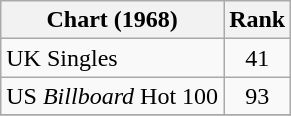<table class="wikitable">
<tr>
<th>Chart (1968)</th>
<th style="text-align:center;">Rank</th>
</tr>
<tr>
<td>UK Singles</td>
<td style="text-align:center;">41</td>
</tr>
<tr>
<td>US <em>Billboard</em> Hot 100</td>
<td style="text-align:center;">93</td>
</tr>
<tr>
</tr>
</table>
